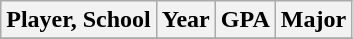<table class="wikitable">
<tr>
<th>Player, School</th>
<th>Year</th>
<th>GPA</th>
<th>Major</th>
</tr>
<tr>
</tr>
</table>
